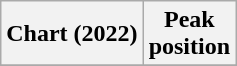<table class="wikitable plainrowheaders" style="text-align:center">
<tr>
<th scope="col">Chart (2022)</th>
<th scope="col">Peak<br>position</th>
</tr>
<tr>
</tr>
</table>
